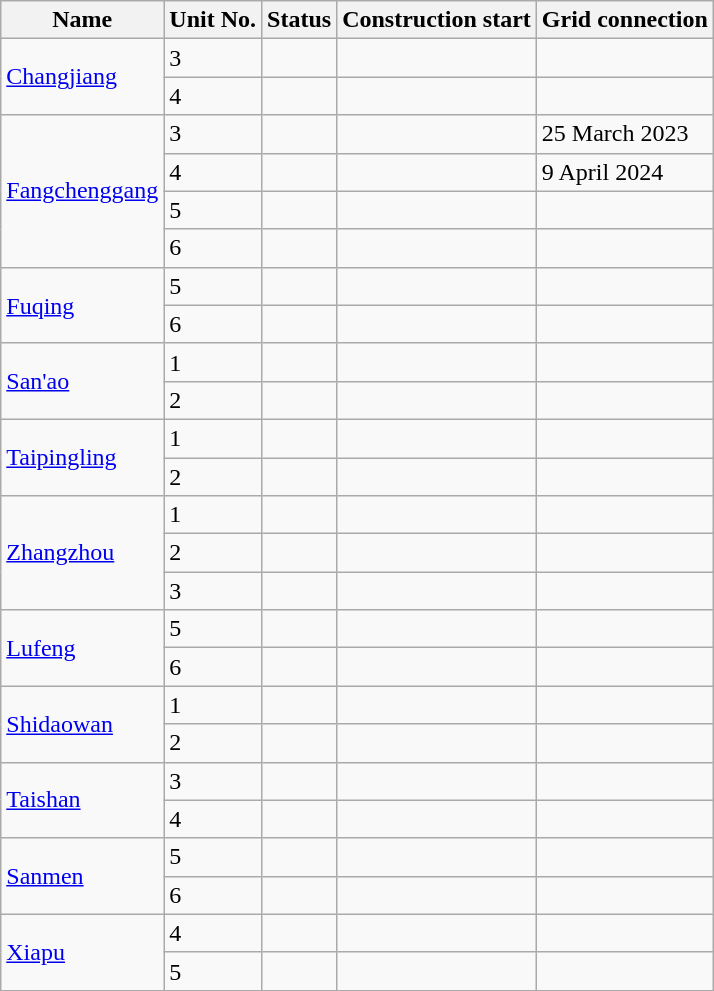<table class="wikitable sortable mw-datatable">
<tr>
<th>Name</th>
<th>Unit No.</th>
<th>Status</th>
<th>Construction start</th>
<th>Grid connection</th>
</tr>
<tr>
<td rowspan=2><a href='#'>Changjiang</a></td>
<td>3</td>
<td></td>
<td></td>
<td></td>
</tr>
<tr>
<td>4</td>
<td></td>
<td></td>
<td></td>
</tr>
<tr>
<td rowspan=4><a href='#'>Fangchenggang</a></td>
<td>3</td>
<td></td>
<td></td>
<td>25 March 2023</td>
</tr>
<tr>
<td>4</td>
<td></td>
<td></td>
<td>9 April 2024</td>
</tr>
<tr>
<td>5</td>
<td></td>
<td></td>
<td></td>
</tr>
<tr>
<td>6</td>
<td></td>
<td></td>
<td></td>
</tr>
<tr>
<td rowspan=2><a href='#'>Fuqing</a></td>
<td>5</td>
<td></td>
<td></td>
<td></td>
</tr>
<tr>
<td>6</td>
<td></td>
<td></td>
<td></td>
</tr>
<tr>
<td rowspan=2><a href='#'>San'ao</a></td>
<td>1</td>
<td></td>
<td></td>
<td></td>
</tr>
<tr>
<td>2</td>
<td></td>
<td></td>
<td></td>
</tr>
<tr>
<td rowspan=2><a href='#'>Taipingling</a></td>
<td>1</td>
<td></td>
<td></td>
<td></td>
</tr>
<tr>
<td>2</td>
<td></td>
<td></td>
<td></td>
</tr>
<tr>
<td rowspan=3><a href='#'>Zhangzhou</a></td>
<td>1</td>
<td></td>
<td></td>
<td></td>
</tr>
<tr>
<td>2</td>
<td></td>
<td></td>
<td></td>
</tr>
<tr>
<td>3</td>
<td></td>
<td></td>
<td></td>
</tr>
<tr>
<td rowspan=2><a href='#'>Lufeng</a></td>
<td>5</td>
<td></td>
<td></td>
<td></td>
</tr>
<tr>
<td>6</td>
<td></td>
<td></td>
<td></td>
</tr>
<tr>
<td rowspan=2><a href='#'>Shidaowan</a></td>
<td>1</td>
<td></td>
<td></td>
<td></td>
</tr>
<tr>
<td>2</td>
<td></td>
<td></td>
<td></td>
</tr>
<tr>
<td rowspan=2><a href='#'>Taishan</a></td>
<td>3</td>
<td></td>
<td></td>
<td></td>
</tr>
<tr>
<td>4</td>
<td></td>
<td></td>
</tr>
<tr>
<td rowspan=2><a href='#'>Sanmen</a></td>
<td>5</td>
<td></td>
<td></td>
<td></td>
</tr>
<tr>
<td>6</td>
<td></td>
<td></td>
</tr>
<tr>
<td rowspan=2><a href='#'>Xiapu</a></td>
<td>4</td>
<td></td>
<td></td>
<td></td>
</tr>
<tr>
<td>5</td>
<td></td>
<td></td>
</tr>
<tr>
</tr>
</table>
